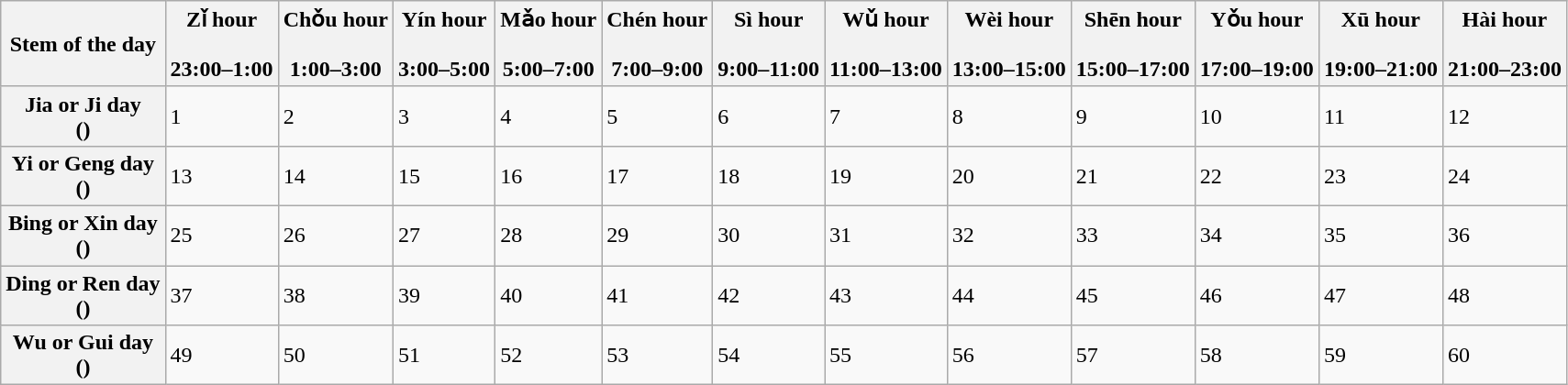<table class="wikitable">
<tr>
<th>Stem of the day</th>
<th>Zǐ hour<br><br>23:00–1:00</th>
<th>Chǒu hour<br><br>1:00–3:00</th>
<th>Yín hour<br><br>3:00–5:00</th>
<th>Mǎo hour<br><br>5:00–7:00</th>
<th>Chén hour<br><br>7:00–9:00</th>
<th>Sì hour<br><br>9:00–11:00</th>
<th>Wǔ hour<br><br>11:00–13:00</th>
<th>Wèi hour<br><br>13:00–15:00</th>
<th>Shēn hour<br><br>15:00–17:00</th>
<th>Yǒu hour<br><br>17:00–19:00</th>
<th>Xū hour<br><br>19:00–21:00</th>
<th>Hài hour<br><br>21:00–23:00</th>
</tr>
<tr>
<th>Jia or Ji day<br>()</th>
<td>1 </td>
<td>2</td>
<td>3 </td>
<td>4 </td>
<td>5 </td>
<td>6 </td>
<td>7 </td>
<td>8 </td>
<td>9 </td>
<td>10 </td>
<td>11 </td>
<td>12 </td>
</tr>
<tr>
<th>Yi or Geng day<br>()</th>
<td>13 </td>
<td>14 </td>
<td>15 </td>
<td>16 </td>
<td>17 </td>
<td>18 </td>
<td>19 </td>
<td>20 </td>
<td>21 </td>
<td>22 </td>
<td>23 </td>
<td>24 </td>
</tr>
<tr>
<th>Bing or Xin day<br>()</th>
<td>25 </td>
<td>26 </td>
<td>27 </td>
<td>28 </td>
<td>29 </td>
<td>30 </td>
<td>31 </td>
<td>32 </td>
<td>33 </td>
<td>34 </td>
<td>35 </td>
<td>36 </td>
</tr>
<tr>
<th>Ding or Ren day<br>()</th>
<td>37 </td>
<td>38 </td>
<td>39 </td>
<td>40 </td>
<td>41 </td>
<td>42 </td>
<td>43 </td>
<td>44 </td>
<td>45 </td>
<td>46 </td>
<td>47 </td>
<td>48 </td>
</tr>
<tr>
<th>Wu or Gui day<br>()</th>
<td>49 </td>
<td>50 </td>
<td>51 </td>
<td>52 </td>
<td>53 </td>
<td>54 </td>
<td>55 </td>
<td>56 </td>
<td>57 </td>
<td>58 </td>
<td>59 </td>
<td>60 </td>
</tr>
</table>
